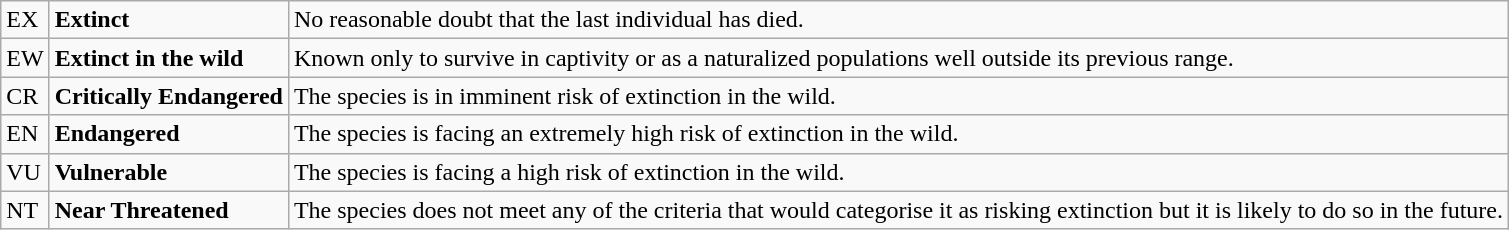<table class="wikitable" style="text-align:left">
<tr>
<td>EX</td>
<td><strong>Extinct</strong></td>
<td>No reasonable doubt that the last individual has died.</td>
</tr>
<tr>
<td>EW</td>
<td><strong>Extinct in the wild</strong></td>
<td>Known only to survive in captivity or as a naturalized populations well outside its previous range.</td>
</tr>
<tr>
<td>CR</td>
<td><strong>Critically Endangered</strong></td>
<td>The species is in imminent risk of extinction in the wild.</td>
</tr>
<tr>
<td>EN</td>
<td><strong>Endangered</strong></td>
<td>The species is facing an extremely high risk of extinction in the wild.</td>
</tr>
<tr>
<td>VU</td>
<td><strong>Vulnerable</strong></td>
<td>The species is facing a high risk of extinction in the wild.</td>
</tr>
<tr>
<td>NT</td>
<td><strong>Near Threatened</strong></td>
<td>The species does not meet any of the criteria that would categorise it as risking extinction but it is likely to do so in the future.</td>
</tr>
</table>
